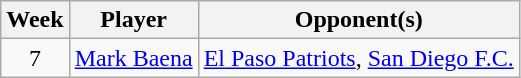<table class=wikitable>
<tr>
<th>Week</th>
<th>Player</th>
<th>Opponent(s)</th>
</tr>
<tr>
<td align=center>7</td>
<td> <a href='#'>Mark Baena</a></td>
<td><a href='#'>El Paso Patriots</a>, <a href='#'>San Diego F.C.</a></td>
</tr>
</table>
